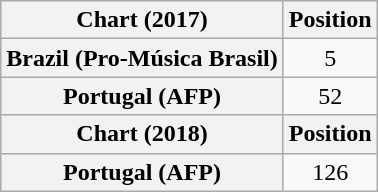<table class="wikitable sortable plainrowheaders" style="text-align:center">
<tr>
<th scope="col">Chart (2017)</th>
<th scope="col">Position</th>
</tr>
<tr>
<th scope="row">Brazil (Pro-Música Brasil)</th>
<td>5</td>
</tr>
<tr>
<th scope="row">Portugal (AFP)</th>
<td>52</td>
</tr>
<tr>
<th scope="col">Chart (2018)</th>
<th scope="col">Position</th>
</tr>
<tr>
<th scope="row">Portugal (AFP)</th>
<td>126</td>
</tr>
</table>
